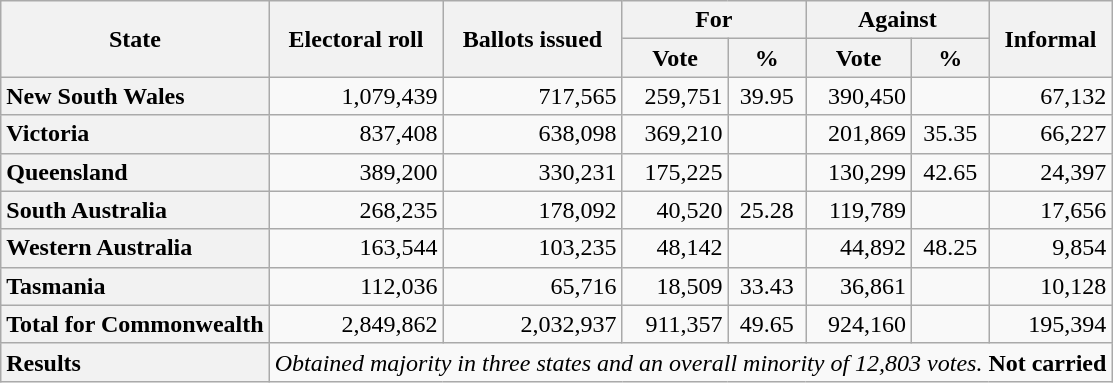<table class="wikitable">
<tr>
<th width:180px" rowspan="2">State</th>
<th width:70px" align=center rowspan="2">Electoral roll</th>
<th width:70px" align=center rowspan="2">Ballots issued</th>
<th width:140px" align=center colspan="2">For</th>
<th width:140px" align=center colspan="2">Against</th>
<th width:70px" align=center rowspan="2">Informal</th>
</tr>
<tr>
<th width:70px" align=center>Vote</th>
<th width:70px" align=center>%</th>
<th width:70px" align=center>Vote</th>
<th width:70px" align=center>%</th>
</tr>
<tr align="right">
<th style="text-align:left;">New South Wales</th>
<td align="right">1,079,439</td>
<td align="right">717,565</td>
<td align="right">259,751</td>
<td align="middle">39.95</td>
<td align="right">390,450</td>
<td></td>
<td align="right">67,132</td>
</tr>
<tr ---->
<th style="text-align:left">Victoria</th>
<td align="right">837,408</td>
<td align="right">638,098</td>
<td align="right">369,210</td>
<td></td>
<td align="right">201,869</td>
<td align="middle">35.35</td>
<td align="right">66,227</td>
</tr>
<tr ---->
<th style="text-align:left">Queensland</th>
<td align="right">389,200</td>
<td align="right">330,231</td>
<td align="right">175,225</td>
<td></td>
<td align="right">130,299</td>
<td align="middle">42.65</td>
<td align="right">24,397</td>
</tr>
<tr ---->
<th style="text-align:left">South Australia</th>
<td align="right">268,235</td>
<td align="right">178,092</td>
<td align="right">40,520</td>
<td align="middle">25.28</td>
<td align="right">119,789</td>
<td></td>
<td align="right">17,656</td>
</tr>
<tr ---->
<th style="text-align:left">Western Australia</th>
<td align="right">163,544</td>
<td align="right">103,235</td>
<td align="right">48,142</td>
<td></td>
<td align="right">44,892</td>
<td align="middle">48.25</td>
<td align="right">9,854</td>
</tr>
<tr ---->
<th style="text-align:left">Tasmania</th>
<td align="right">112,036</td>
<td align="right">65,716</td>
<td align="right">18,509</td>
<td align="middle">33.43</td>
<td align="right">36,861</td>
<td></td>
<td align="right">10,128</td>
</tr>
<tr ----bgcolor=#FFE0C0 align="right">
<th style="text-align:left">Total for Commonwealth</th>
<td noWrap align="right">2,849,862</td>
<td noWrap align="right">2,032,937</td>
<td noWrap align="right">911,357</td>
<td noWrap align="middle">49.65</td>
<td noWrap align="right">924,160</td>
<td></td>
<td noWrap align="right">195,394</td>
</tr>
<tr>
<th style="text-align:left;">Results</th>
<td colSpan="8"><em>Obtained majority in three states and an overall minority of 12,803 votes.</em> <strong>Not carried</strong></td>
</tr>
</table>
